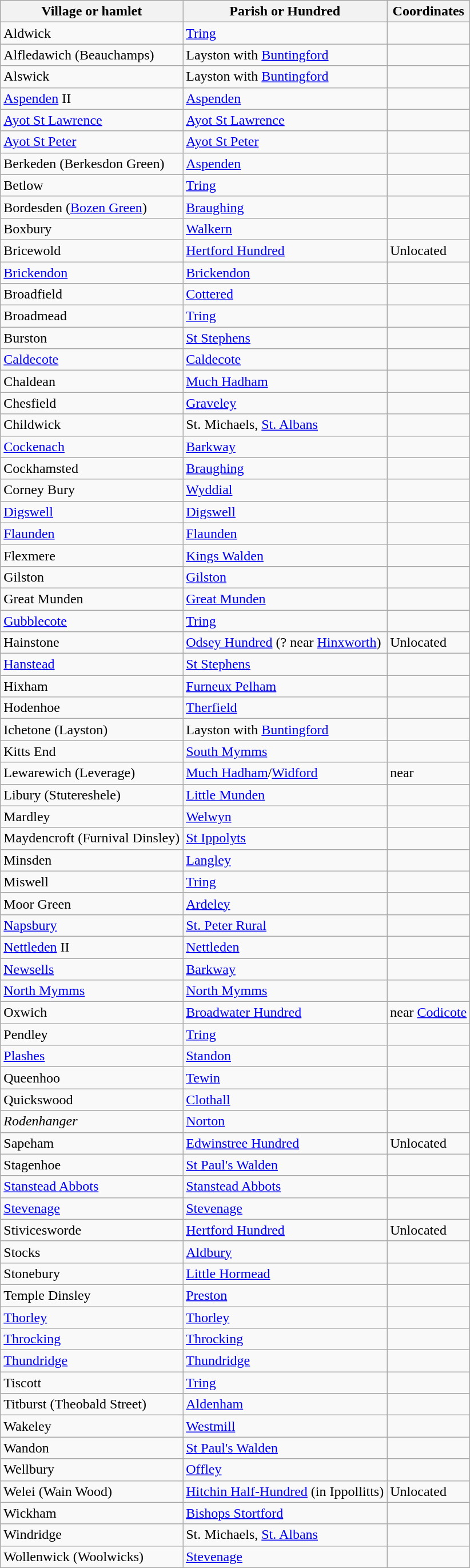<table class="wikitable sortable">
<tr>
<th>Village or hamlet</th>
<th>Parish or Hundred</th>
<th>Coordinates</th>
</tr>
<tr>
<td>Aldwick</td>
<td><a href='#'>Tring</a></td>
<td></td>
</tr>
<tr>
<td>Alfledawich (Beauchamps)</td>
<td>Layston with <a href='#'>Buntingford</a></td>
<td></td>
</tr>
<tr>
<td>Alswick</td>
<td>Layston with <a href='#'>Buntingford</a></td>
<td></td>
</tr>
<tr>
<td><a href='#'>Aspenden</a> II</td>
<td><a href='#'>Aspenden</a></td>
<td></td>
</tr>
<tr>
<td><a href='#'>Ayot St Lawrence</a></td>
<td><a href='#'>Ayot St Lawrence</a></td>
<td></td>
</tr>
<tr>
<td><a href='#'>Ayot St Peter</a></td>
<td><a href='#'>Ayot St Peter</a></td>
<td></td>
</tr>
<tr>
<td>Berkeden (Berkesdon Green)</td>
<td><a href='#'>Aspenden</a></td>
<td></td>
</tr>
<tr>
<td>Betlow</td>
<td><a href='#'>Tring</a></td>
<td></td>
</tr>
<tr>
<td>Bordesden (<a href='#'>Bozen Green</a>)</td>
<td><a href='#'>Braughing</a></td>
<td></td>
</tr>
<tr>
<td>Boxbury</td>
<td><a href='#'>Walkern</a></td>
<td></td>
</tr>
<tr>
<td>Bricewold</td>
<td><a href='#'>Hertford Hundred</a></td>
<td>Unlocated</td>
</tr>
<tr>
<td><a href='#'>Brickendon</a></td>
<td><a href='#'>Brickendon</a></td>
<td></td>
</tr>
<tr>
<td>Broadfield</td>
<td><a href='#'>Cottered</a></td>
<td></td>
</tr>
<tr>
<td>Broadmead</td>
<td><a href='#'>Tring</a></td>
<td></td>
</tr>
<tr>
<td>Burston</td>
<td><a href='#'>St Stephens</a></td>
<td></td>
</tr>
<tr>
<td><a href='#'>Caldecote</a></td>
<td><a href='#'>Caldecote</a></td>
<td></td>
</tr>
<tr>
<td>Chaldean</td>
<td><a href='#'>Much Hadham</a></td>
<td></td>
</tr>
<tr>
<td>Chesfield</td>
<td><a href='#'>Graveley</a></td>
<td></td>
</tr>
<tr>
<td>Childwick</td>
<td>St. Michaels, <a href='#'>St. Albans</a></td>
<td></td>
</tr>
<tr>
<td><a href='#'>Cockenach</a></td>
<td><a href='#'>Barkway</a></td>
<td></td>
</tr>
<tr>
<td>Cockhamsted</td>
<td><a href='#'>Braughing</a></td>
<td></td>
</tr>
<tr>
<td>Corney Bury</td>
<td><a href='#'>Wyddial</a></td>
<td></td>
</tr>
<tr>
<td><a href='#'>Digswell</a></td>
<td><a href='#'>Digswell</a></td>
<td></td>
</tr>
<tr>
<td><a href='#'>Flaunden</a></td>
<td><a href='#'>Flaunden</a></td>
<td></td>
</tr>
<tr>
<td>Flexmere</td>
<td><a href='#'>Kings Walden</a></td>
<td></td>
</tr>
<tr>
<td>Gilston</td>
<td><a href='#'>Gilston</a></td>
<td></td>
</tr>
<tr>
<td>Great Munden</td>
<td><a href='#'>Great Munden</a></td>
<td></td>
</tr>
<tr>
<td><a href='#'>Gubblecote</a></td>
<td><a href='#'>Tring</a></td>
<td></td>
</tr>
<tr>
<td>Hainstone</td>
<td><a href='#'>Odsey Hundred</a> (? near <a href='#'>Hinxworth</a>)</td>
<td>Unlocated</td>
</tr>
<tr>
<td><a href='#'>Hanstead</a></td>
<td><a href='#'>St Stephens</a></td>
<td></td>
</tr>
<tr>
<td>Hixham</td>
<td><a href='#'>Furneux Pelham</a></td>
<td></td>
</tr>
<tr>
<td>Hodenhoe</td>
<td><a href='#'>Therfield</a></td>
<td></td>
</tr>
<tr>
<td>Ichetone (Layston)</td>
<td>Layston with <a href='#'>Buntingford</a></td>
<td></td>
</tr>
<tr>
<td>Kitts End</td>
<td><a href='#'>South Mymms</a></td>
<td></td>
</tr>
<tr>
<td>Lewarewich (Leverage)</td>
<td><a href='#'>Much Hadham</a>/<a href='#'>Widford</a></td>
<td>near </td>
</tr>
<tr>
<td>Libury (Stutereshele)</td>
<td><a href='#'>Little Munden</a></td>
<td></td>
</tr>
<tr>
<td>Mardley</td>
<td><a href='#'>Welwyn</a></td>
<td></td>
</tr>
<tr>
<td>Maydencroft (Furnival Dinsley)</td>
<td><a href='#'>St Ippolyts</a></td>
<td></td>
</tr>
<tr>
<td>Minsden</td>
<td><a href='#'>Langley</a></td>
<td></td>
</tr>
<tr>
<td>Miswell</td>
<td><a href='#'>Tring</a></td>
<td></td>
</tr>
<tr>
<td>Moor Green</td>
<td><a href='#'>Ardeley</a></td>
<td></td>
</tr>
<tr>
<td><a href='#'>Napsbury</a></td>
<td><a href='#'>St. Peter Rural</a></td>
<td></td>
</tr>
<tr>
<td><a href='#'>Nettleden</a> II</td>
<td><a href='#'>Nettleden</a></td>
<td></td>
</tr>
<tr>
<td><a href='#'>Newsells</a></td>
<td><a href='#'>Barkway</a></td>
<td></td>
</tr>
<tr>
<td><a href='#'>North Mymms</a></td>
<td><a href='#'>North Mymms</a></td>
<td></td>
</tr>
<tr>
<td>Oxwich</td>
<td><a href='#'>Broadwater Hundred</a></td>
<td>near <a href='#'>Codicote</a></td>
</tr>
<tr>
<td>Pendley</td>
<td><a href='#'>Tring</a></td>
<td></td>
</tr>
<tr>
<td><a href='#'>Plashes</a></td>
<td><a href='#'>Standon</a></td>
<td></td>
</tr>
<tr>
<td>Queenhoo</td>
<td><a href='#'>Tewin</a></td>
<td></td>
</tr>
<tr>
<td>Quickswood</td>
<td><a href='#'>Clothall</a></td>
<td></td>
</tr>
<tr>
<td><em>Rodenhanger</em></td>
<td><a href='#'>Norton</a></td>
<td></td>
</tr>
<tr>
<td>Sapeham</td>
<td><a href='#'>Edwinstree Hundred</a></td>
<td>Unlocated</td>
</tr>
<tr>
<td>Stagenhoe</td>
<td><a href='#'>St Paul's Walden</a></td>
<td></td>
</tr>
<tr>
<td><a href='#'>Stanstead Abbots</a></td>
<td><a href='#'>Stanstead Abbots</a></td>
<td></td>
</tr>
<tr>
<td><a href='#'>Stevenage</a></td>
<td><a href='#'>Stevenage</a></td>
<td></td>
</tr>
<tr>
<td>Stivicesworde</td>
<td><a href='#'>Hertford Hundred</a></td>
<td>Unlocated</td>
</tr>
<tr>
<td>Stocks</td>
<td><a href='#'>Aldbury</a></td>
<td></td>
</tr>
<tr>
<td>Stonebury</td>
<td><a href='#'>Little Hormead</a></td>
<td></td>
</tr>
<tr>
<td>Temple Dinsley</td>
<td><a href='#'>Preston</a></td>
<td></td>
</tr>
<tr>
<td><a href='#'>Thorley</a></td>
<td><a href='#'>Thorley</a></td>
<td></td>
</tr>
<tr>
<td><a href='#'>Throcking</a></td>
<td><a href='#'>Throcking</a></td>
<td></td>
</tr>
<tr>
<td><a href='#'>Thundridge</a></td>
<td><a href='#'>Thundridge</a></td>
<td></td>
</tr>
<tr>
<td>Tiscott</td>
<td><a href='#'>Tring</a></td>
<td></td>
</tr>
<tr>
<td>Titburst (Theobald Street)</td>
<td><a href='#'>Aldenham</a></td>
<td></td>
</tr>
<tr>
<td>Wakeley</td>
<td><a href='#'>Westmill</a></td>
<td></td>
</tr>
<tr>
<td>Wandon</td>
<td><a href='#'>St Paul's Walden</a></td>
<td></td>
</tr>
<tr>
<td>Wellbury</td>
<td><a href='#'>Offley</a></td>
<td></td>
</tr>
<tr>
<td>Welei (Wain Wood)</td>
<td><a href='#'>Hitchin Half-Hundred</a> (in Ippollitts)</td>
<td>Unlocated</td>
</tr>
<tr>
<td>Wickham</td>
<td><a href='#'>Bishops Stortford</a></td>
<td></td>
</tr>
<tr>
<td>Windridge</td>
<td>St. Michaels, <a href='#'>St. Albans</a></td>
<td></td>
</tr>
<tr>
<td>Wollenwick (Woolwicks)</td>
<td><a href='#'>Stevenage</a></td>
<td></td>
</tr>
</table>
